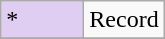<table class="wikitable">
<tr>
<td style="background:#E0CEF2; width:3em">*</td>
<td>Record</td>
</tr>
<tr>
</tr>
</table>
